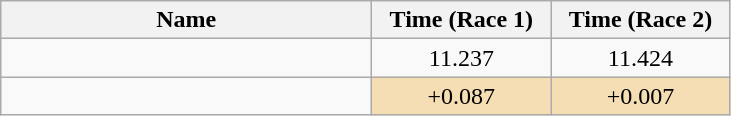<table class="wikitable" style="text-align:center;">
<tr>
<th style="width:15em">Name</th>
<th style="width:7em">Time (Race 1)</th>
<th style="width:7em">Time (Race 2)</th>
</tr>
<tr>
<td align=left></td>
<td>11.237</td>
<td>11.424</td>
</tr>
<tr>
<td align=left></td>
<td bgcolor=wheat>+0.087</td>
<td bgcolor=wheat>+0.007</td>
</tr>
</table>
